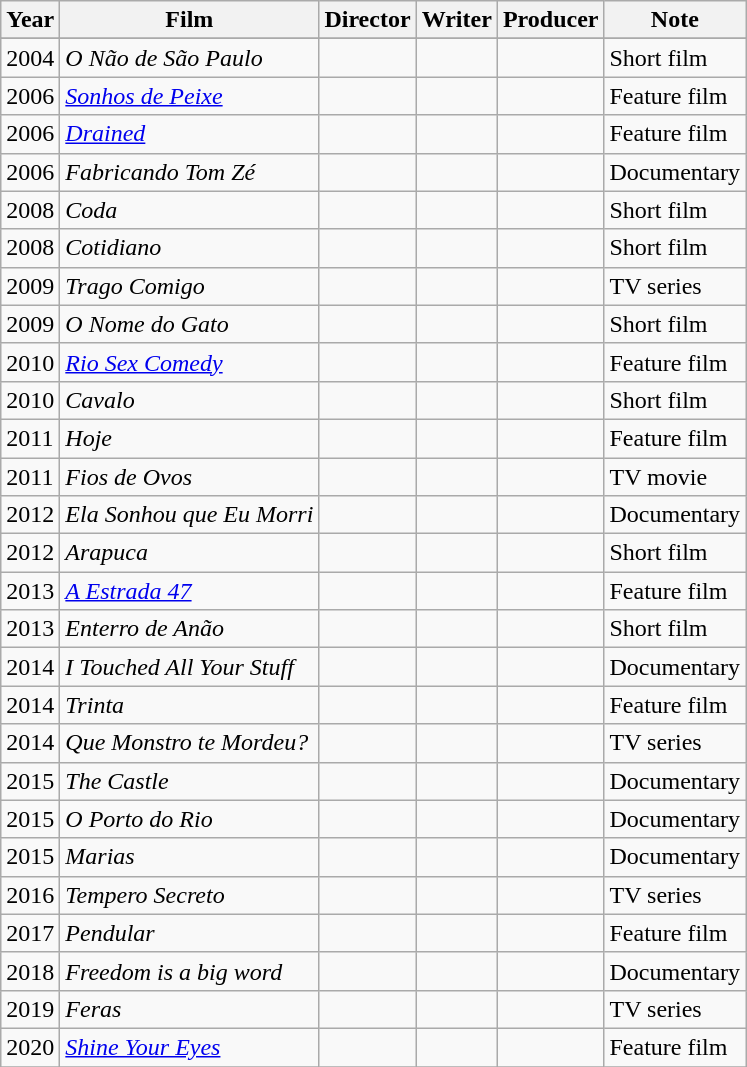<table class="wikitable sortable" style="text-align:left">
<tr>
<th>Year</th>
<th>Film</th>
<th>Director</th>
<th>Writer</th>
<th>Producer</th>
<th>Note</th>
</tr>
<tr>
</tr>
<tr>
<td>2004</td>
<td><em>O Não de São Paulo</em></td>
<td></td>
<td></td>
<td></td>
<td>Short film</td>
</tr>
<tr>
<td>2006</td>
<td><em><a href='#'>Sonhos de Peixe</a></em></td>
<td></td>
<td></td>
<td></td>
<td>Feature film</td>
</tr>
<tr>
<td>2006</td>
<td><em><a href='#'>Drained</a></em></td>
<td></td>
<td></td>
<td></td>
<td>Feature film</td>
</tr>
<tr>
<td>2006</td>
<td><em>Fabricando Tom Zé</em></td>
<td></td>
<td></td>
<td></td>
<td>Documentary</td>
</tr>
<tr>
<td>2008</td>
<td><em>Coda</em></td>
<td></td>
<td></td>
<td></td>
<td>Short film</td>
</tr>
<tr>
<td>2008</td>
<td><em>Cotidiano</em></td>
<td></td>
<td></td>
<td></td>
<td>Short film</td>
</tr>
<tr>
<td>2009</td>
<td><em>Trago Comigo</em></td>
<td></td>
<td></td>
<td></td>
<td>TV series</td>
</tr>
<tr>
<td>2009</td>
<td><em>O Nome do Gato</em></td>
<td></td>
<td></td>
<td></td>
<td>Short film</td>
</tr>
<tr>
<td>2010</td>
<td><em><a href='#'>Rio Sex Comedy</a></em></td>
<td></td>
<td></td>
<td></td>
<td>Feature film</td>
</tr>
<tr>
<td>2010</td>
<td><em>Cavalo</em></td>
<td></td>
<td></td>
<td></td>
<td>Short film</td>
</tr>
<tr>
<td>2011</td>
<td><em>Hoje</em></td>
<td></td>
<td></td>
<td></td>
<td>Feature film</td>
</tr>
<tr>
<td>2011</td>
<td><em>Fios de Ovos</em></td>
<td></td>
<td></td>
<td></td>
<td>TV movie</td>
</tr>
<tr>
<td>2012</td>
<td><em>Ela Sonhou que Eu Morri</em></td>
<td></td>
<td></td>
<td></td>
<td>Documentary</td>
</tr>
<tr>
<td>2012</td>
<td><em>Arapuca</em></td>
<td></td>
<td></td>
<td></td>
<td>Short film</td>
</tr>
<tr>
<td>2013</td>
<td><em><a href='#'>A Estrada 47</a></em></td>
<td></td>
<td></td>
<td></td>
<td>Feature film</td>
</tr>
<tr>
<td>2013</td>
<td><em>Enterro de Anão</em></td>
<td></td>
<td></td>
<td></td>
<td>Short film</td>
</tr>
<tr>
<td>2014</td>
<td><em>I Touched All Your Stuff</em></td>
<td></td>
<td></td>
<td></td>
<td>Documentary</td>
</tr>
<tr>
<td>2014</td>
<td><em>Trinta</em></td>
<td></td>
<td></td>
<td></td>
<td>Feature film</td>
</tr>
<tr>
<td>2014</td>
<td><em>Que Monstro te Mordeu?</em></td>
<td></td>
<td></td>
<td></td>
<td>TV series</td>
</tr>
<tr>
<td>2015</td>
<td><em>The Castle</em></td>
<td></td>
<td></td>
<td></td>
<td>Documentary</td>
</tr>
<tr>
<td>2015</td>
<td><em>O Porto do Rio</em></td>
<td></td>
<td></td>
<td></td>
<td>Documentary</td>
</tr>
<tr>
<td>2015</td>
<td><em>Marias</em></td>
<td></td>
<td></td>
<td></td>
<td>Documentary</td>
</tr>
<tr>
<td>2016</td>
<td><em>Tempero Secreto</em></td>
<td></td>
<td></td>
<td></td>
<td>TV series</td>
</tr>
<tr>
<td>2017</td>
<td><em>Pendular</em></td>
<td></td>
<td></td>
<td></td>
<td>Feature film</td>
</tr>
<tr>
<td>2018</td>
<td><em>Freedom is a big word</em></td>
<td></td>
<td></td>
<td></td>
<td>Documentary</td>
</tr>
<tr>
<td>2019</td>
<td><em>Feras</em></td>
<td></td>
<td></td>
<td></td>
<td>TV series</td>
</tr>
<tr>
<td>2020</td>
<td><em><a href='#'>Shine Your Eyes</a></em></td>
<td></td>
<td></td>
<td></td>
<td>Feature film</td>
</tr>
<tr>
</tr>
</table>
